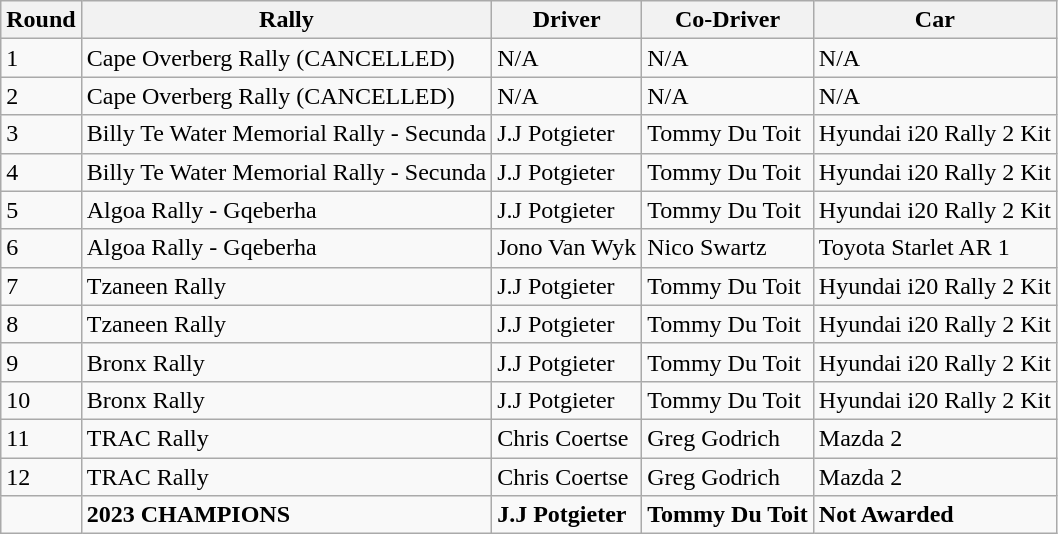<table class="wikitable">
<tr>
<th>Round</th>
<th>Rally</th>
<th>Driver</th>
<th>Co-Driver</th>
<th>Car</th>
</tr>
<tr>
<td>1</td>
<td>Cape Overberg Rally (CANCELLED)</td>
<td>N/A</td>
<td>N/A</td>
<td>N/A</td>
</tr>
<tr>
<td>2</td>
<td>Cape Overberg Rally (CANCELLED)</td>
<td>N/A</td>
<td>N/A</td>
<td>N/A</td>
</tr>
<tr>
<td>3</td>
<td>Billy Te Water Memorial Rally - Secunda</td>
<td>J.J Potgieter</td>
<td>Tommy Du Toit</td>
<td>Hyundai i20 Rally 2 Kit</td>
</tr>
<tr>
<td>4</td>
<td>Billy Te Water Memorial Rally - Secunda</td>
<td>J.J Potgieter</td>
<td>Tommy Du Toit</td>
<td>Hyundai i20 Rally 2 Kit</td>
</tr>
<tr>
<td>5</td>
<td>Algoa Rally - Gqeberha</td>
<td>J.J Potgieter</td>
<td>Tommy Du Toit</td>
<td>Hyundai i20 Rally 2 Kit</td>
</tr>
<tr>
<td>6</td>
<td>Algoa Rally - Gqeberha</td>
<td>Jono Van Wyk</td>
<td>Nico Swartz</td>
<td>Toyota Starlet AR 1</td>
</tr>
<tr>
<td>7</td>
<td>Tzaneen Rally</td>
<td>J.J Potgieter</td>
<td>Tommy Du Toit</td>
<td>Hyundai i20 Rally 2 Kit</td>
</tr>
<tr>
<td>8</td>
<td>Tzaneen Rally</td>
<td>J.J Potgieter</td>
<td>Tommy Du Toit</td>
<td>Hyundai i20 Rally 2 Kit</td>
</tr>
<tr>
<td>9</td>
<td>Bronx Rally</td>
<td>J.J Potgieter</td>
<td>Tommy Du Toit</td>
<td>Hyundai i20 Rally 2 Kit</td>
</tr>
<tr>
<td>10</td>
<td>Bronx Rally</td>
<td>J.J Potgieter</td>
<td>Tommy Du Toit</td>
<td>Hyundai i20 Rally 2 Kit</td>
</tr>
<tr>
<td>11</td>
<td>TRAC Rally</td>
<td>Chris Coertse</td>
<td>Greg Godrich</td>
<td>Mazda 2</td>
</tr>
<tr>
<td>12</td>
<td>TRAC Rally</td>
<td>Chris Coertse</td>
<td>Greg Godrich</td>
<td>Mazda 2</td>
</tr>
<tr>
<td></td>
<td><strong>2023 CHAMPIONS</strong></td>
<td><strong>J.J Potgieter</strong></td>
<td><strong>Tommy Du Toit</strong></td>
<td><strong>Not Awarded</strong></td>
</tr>
</table>
